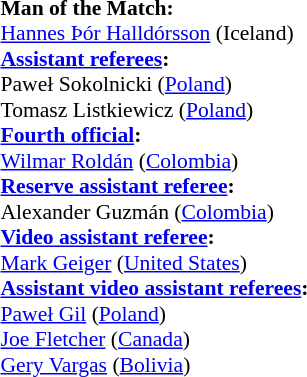<table style="width:100%; font-size:90%;">
<tr>
<td><br><strong>Man of the Match:</strong>
<br><a href='#'>Hannes Þór Halldórsson</a> (Iceland)<br><strong><a href='#'>Assistant referees</a>:</strong>
<br>Paweł Sokolnicki (<a href='#'>Poland</a>)
<br>Tomasz Listkiewicz (<a href='#'>Poland</a>)
<br><strong><a href='#'>Fourth official</a>:</strong>
<br><a href='#'>Wilmar Roldán</a> (<a href='#'>Colombia</a>)
<br><strong><a href='#'>Reserve assistant referee</a>:</strong>
<br>Alexander Guzmán (<a href='#'>Colombia</a>)
<br><strong><a href='#'>Video assistant referee</a>:</strong>
<br><a href='#'>Mark Geiger</a> (<a href='#'>United States</a>)
<br><strong><a href='#'>Assistant video assistant referees</a>:</strong>
<br><a href='#'>Paweł Gil</a> (<a href='#'>Poland</a>)
<br><a href='#'>Joe Fletcher</a> (<a href='#'>Canada</a>)
<br><a href='#'>Gery Vargas</a> (<a href='#'>Bolivia</a>)</td>
</tr>
</table>
